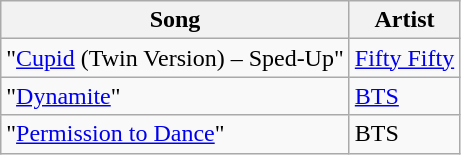<table class="wikitable sortable" style="border-collapse:collapse;">
<tr>
<th scope="col">Song</th>
<th scope="col">Artist</th>
</tr>
<tr>
<td scope="row">"<a href='#'>Cupid</a> (Twin Version) – Sped-Up"</td>
<td><a href='#'>Fifty Fifty</a></td>
</tr>
<tr>
<td scope="row">"<a href='#'>Dynamite</a>"</td>
<td><a href='#'>BTS</a></td>
</tr>
<tr>
<td scope="row">"<a href='#'>Permission to Dance</a>"</td>
<td>BTS</td>
</tr>
</table>
